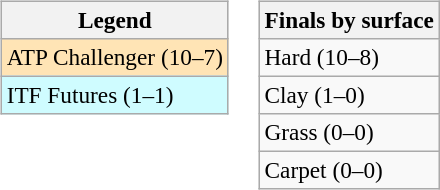<table>
<tr valign=top>
<td><br><table class=wikitable style=font-size:97%>
<tr>
<th>Legend</th>
</tr>
<tr bgcolor=moccasin>
<td>ATP Challenger (10–7)</td>
</tr>
<tr bgcolor=cffcff>
<td>ITF Futures (1–1)</td>
</tr>
</table>
</td>
<td><br><table class=wikitable style=font-size:97%>
<tr>
<th>Finals by surface</th>
</tr>
<tr>
<td>Hard (10–8)</td>
</tr>
<tr>
<td>Clay (1–0)</td>
</tr>
<tr>
<td>Grass (0–0)</td>
</tr>
<tr>
<td>Carpet (0–0)</td>
</tr>
</table>
</td>
</tr>
</table>
